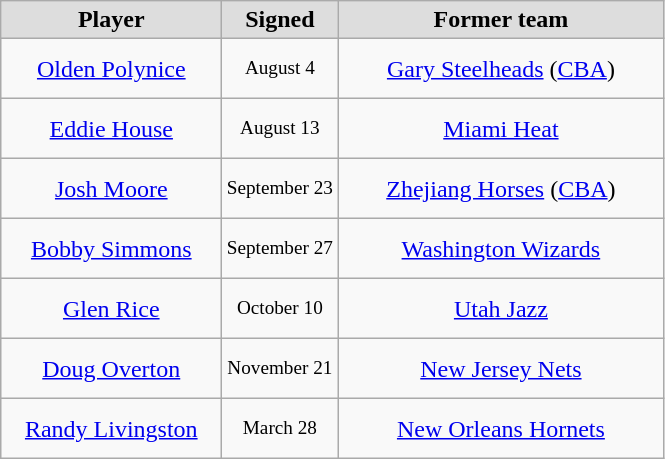<table class="wikitable" style="text-align: center">
<tr align="center" bgcolor="#dddddd">
<td style="width:140px"><strong>Player</strong></td>
<td style="width:70px"><strong>Signed</strong></td>
<td style="width:210px"><strong>Former team</strong></td>
</tr>
<tr style="height:40px">
<td><a href='#'>Olden Polynice</a></td>
<td style="font-size: 80%">August 4</td>
<td><a href='#'>Gary Steelheads</a> (<a href='#'>CBA</a>)</td>
</tr>
<tr style="height:40px">
<td><a href='#'>Eddie House</a></td>
<td style="font-size: 80%">August 13</td>
<td><a href='#'>Miami Heat</a></td>
</tr>
<tr style="height:40px">
<td><a href='#'>Josh Moore</a></td>
<td style="font-size: 80%">September 23</td>
<td><a href='#'>Zhejiang Horses</a> (<a href='#'>CBA</a>)</td>
</tr>
<tr style="height:40px">
<td><a href='#'>Bobby Simmons</a></td>
<td style="font-size: 80%">September 27</td>
<td><a href='#'>Washington Wizards</a></td>
</tr>
<tr style="height:40px">
<td><a href='#'>Glen Rice</a></td>
<td style="font-size: 80%">October 10</td>
<td><a href='#'>Utah Jazz</a></td>
</tr>
<tr style="height:40px">
<td><a href='#'>Doug Overton</a></td>
<td style="font-size: 80%">November 21</td>
<td><a href='#'>New Jersey Nets</a></td>
</tr>
<tr style="height:40px">
<td><a href='#'>Randy Livingston</a></td>
<td style="font-size: 80%">March 28</td>
<td><a href='#'>New Orleans Hornets</a></td>
</tr>
</table>
